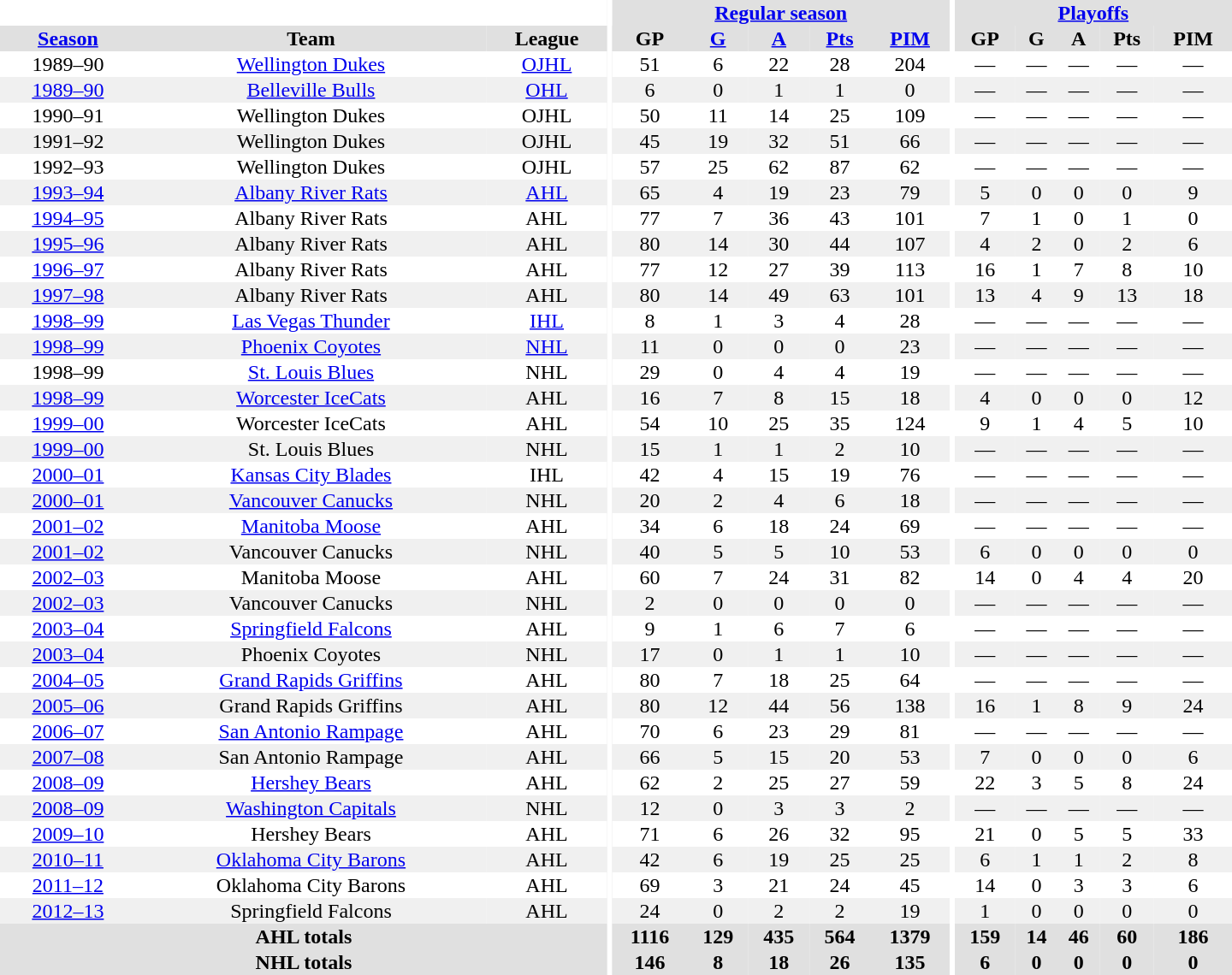<table border="0" cellpadding="1" cellspacing="0" style="text-align:center; width:60em">
<tr bgcolor="#e0e0e0">
<th colspan="3" bgcolor="#ffffff"></th>
<th rowspan="100" bgcolor="#ffffff"></th>
<th colspan="5"><a href='#'>Regular season</a></th>
<th rowspan="100" bgcolor="#ffffff"></th>
<th colspan="5"><a href='#'>Playoffs</a></th>
</tr>
<tr bgcolor="#e0e0e0">
<th><a href='#'>Season</a></th>
<th>Team</th>
<th>League</th>
<th>GP</th>
<th><a href='#'>G</a></th>
<th><a href='#'>A</a></th>
<th><a href='#'>Pts</a></th>
<th><a href='#'>PIM</a></th>
<th>GP</th>
<th>G</th>
<th>A</th>
<th>Pts</th>
<th>PIM</th>
</tr>
<tr>
<td>1989–90</td>
<td><a href='#'>Wellington Dukes</a></td>
<td><a href='#'>OJHL</a></td>
<td>51</td>
<td>6</td>
<td>22</td>
<td>28</td>
<td>204</td>
<td>—</td>
<td>—</td>
<td>—</td>
<td>—</td>
<td>—</td>
</tr>
<tr bgcolor="#f0f0f0">
<td><a href='#'>1989–90</a></td>
<td><a href='#'>Belleville Bulls</a></td>
<td><a href='#'>OHL</a></td>
<td>6</td>
<td>0</td>
<td>1</td>
<td>1</td>
<td>0</td>
<td>—</td>
<td>—</td>
<td>—</td>
<td>—</td>
<td>—</td>
</tr>
<tr>
<td>1990–91</td>
<td>Wellington Dukes</td>
<td>OJHL</td>
<td>50</td>
<td>11</td>
<td>14</td>
<td>25</td>
<td>109</td>
<td>—</td>
<td>—</td>
<td>—</td>
<td>—</td>
<td>—</td>
</tr>
<tr bgcolor="#f0f0f0">
<td>1991–92</td>
<td>Wellington Dukes</td>
<td>OJHL</td>
<td>45</td>
<td>19</td>
<td>32</td>
<td>51</td>
<td>66</td>
<td>—</td>
<td>—</td>
<td>—</td>
<td>—</td>
<td>—</td>
</tr>
<tr>
<td>1992–93</td>
<td>Wellington Dukes</td>
<td>OJHL</td>
<td>57</td>
<td>25</td>
<td>62</td>
<td>87</td>
<td>62</td>
<td>—</td>
<td>—</td>
<td>—</td>
<td>—</td>
<td>—</td>
</tr>
<tr bgcolor="#f0f0f0">
<td><a href='#'>1993–94</a></td>
<td><a href='#'>Albany River Rats</a></td>
<td><a href='#'>AHL</a></td>
<td>65</td>
<td>4</td>
<td>19</td>
<td>23</td>
<td>79</td>
<td>5</td>
<td>0</td>
<td>0</td>
<td>0</td>
<td>9</td>
</tr>
<tr>
<td><a href='#'>1994–95</a></td>
<td>Albany River Rats</td>
<td>AHL</td>
<td>77</td>
<td>7</td>
<td>36</td>
<td>43</td>
<td>101</td>
<td>7</td>
<td>1</td>
<td>0</td>
<td>1</td>
<td>0</td>
</tr>
<tr bgcolor="#f0f0f0">
<td><a href='#'>1995–96</a></td>
<td>Albany River Rats</td>
<td>AHL</td>
<td>80</td>
<td>14</td>
<td>30</td>
<td>44</td>
<td>107</td>
<td>4</td>
<td>2</td>
<td>0</td>
<td>2</td>
<td>6</td>
</tr>
<tr>
<td><a href='#'>1996–97</a></td>
<td>Albany River Rats</td>
<td>AHL</td>
<td>77</td>
<td>12</td>
<td>27</td>
<td>39</td>
<td>113</td>
<td>16</td>
<td>1</td>
<td>7</td>
<td>8</td>
<td>10</td>
</tr>
<tr bgcolor="#f0f0f0">
<td><a href='#'>1997–98</a></td>
<td>Albany River Rats</td>
<td>AHL</td>
<td>80</td>
<td>14</td>
<td>49</td>
<td>63</td>
<td>101</td>
<td>13</td>
<td>4</td>
<td>9</td>
<td>13</td>
<td>18</td>
</tr>
<tr>
<td><a href='#'>1998–99</a></td>
<td><a href='#'>Las Vegas Thunder</a></td>
<td><a href='#'>IHL</a></td>
<td>8</td>
<td>1</td>
<td>3</td>
<td>4</td>
<td>28</td>
<td>—</td>
<td>—</td>
<td>—</td>
<td>—</td>
<td>—</td>
</tr>
<tr bgcolor="#f0f0f0">
<td><a href='#'>1998–99</a></td>
<td><a href='#'>Phoenix Coyotes</a></td>
<td><a href='#'>NHL</a></td>
<td>11</td>
<td>0</td>
<td>0</td>
<td>0</td>
<td>23</td>
<td>—</td>
<td>—</td>
<td>—</td>
<td>—</td>
<td>—</td>
</tr>
<tr>
<td>1998–99</td>
<td><a href='#'>St. Louis Blues</a></td>
<td>NHL</td>
<td>29</td>
<td>0</td>
<td>4</td>
<td>4</td>
<td>19</td>
<td>—</td>
<td>—</td>
<td>—</td>
<td>—</td>
<td>—</td>
</tr>
<tr bgcolor="#f0f0f0">
<td><a href='#'>1998–99</a></td>
<td><a href='#'>Worcester IceCats</a></td>
<td>AHL</td>
<td>16</td>
<td>7</td>
<td>8</td>
<td>15</td>
<td>18</td>
<td>4</td>
<td>0</td>
<td>0</td>
<td>0</td>
<td>12</td>
</tr>
<tr>
<td><a href='#'>1999–00</a></td>
<td>Worcester IceCats</td>
<td>AHL</td>
<td>54</td>
<td>10</td>
<td>25</td>
<td>35</td>
<td>124</td>
<td>9</td>
<td>1</td>
<td>4</td>
<td>5</td>
<td>10</td>
</tr>
<tr bgcolor="#f0f0f0">
<td><a href='#'>1999–00</a></td>
<td>St. Louis Blues</td>
<td>NHL</td>
<td>15</td>
<td>1</td>
<td>1</td>
<td>2</td>
<td>10</td>
<td>—</td>
<td>—</td>
<td>—</td>
<td>—</td>
<td>—</td>
</tr>
<tr>
<td><a href='#'>2000–01</a></td>
<td><a href='#'>Kansas City Blades</a></td>
<td>IHL</td>
<td>42</td>
<td>4</td>
<td>15</td>
<td>19</td>
<td>76</td>
<td>—</td>
<td>—</td>
<td>—</td>
<td>—</td>
<td>—</td>
</tr>
<tr bgcolor="#f0f0f0">
<td><a href='#'>2000–01</a></td>
<td><a href='#'>Vancouver Canucks</a></td>
<td>NHL</td>
<td>20</td>
<td>2</td>
<td>4</td>
<td>6</td>
<td>18</td>
<td>—</td>
<td>—</td>
<td>—</td>
<td>—</td>
<td>—</td>
</tr>
<tr>
<td><a href='#'>2001–02</a></td>
<td><a href='#'>Manitoba Moose</a></td>
<td>AHL</td>
<td>34</td>
<td>6</td>
<td>18</td>
<td>24</td>
<td>69</td>
<td>—</td>
<td>—</td>
<td>—</td>
<td>—</td>
<td>—</td>
</tr>
<tr bgcolor="#f0f0f0">
<td><a href='#'>2001–02</a></td>
<td>Vancouver Canucks</td>
<td>NHL</td>
<td>40</td>
<td>5</td>
<td>5</td>
<td>10</td>
<td>53</td>
<td>6</td>
<td>0</td>
<td>0</td>
<td>0</td>
<td>0</td>
</tr>
<tr>
<td><a href='#'>2002–03</a></td>
<td>Manitoba Moose</td>
<td>AHL</td>
<td>60</td>
<td>7</td>
<td>24</td>
<td>31</td>
<td>82</td>
<td>14</td>
<td>0</td>
<td>4</td>
<td>4</td>
<td>20</td>
</tr>
<tr bgcolor="#f0f0f0">
<td><a href='#'>2002–03</a></td>
<td>Vancouver Canucks</td>
<td>NHL</td>
<td>2</td>
<td>0</td>
<td>0</td>
<td>0</td>
<td>0</td>
<td>—</td>
<td>—</td>
<td>—</td>
<td>—</td>
<td>—</td>
</tr>
<tr>
<td><a href='#'>2003–04</a></td>
<td><a href='#'>Springfield Falcons</a></td>
<td>AHL</td>
<td>9</td>
<td>1</td>
<td>6</td>
<td>7</td>
<td>6</td>
<td>—</td>
<td>—</td>
<td>—</td>
<td>—</td>
<td>—</td>
</tr>
<tr bgcolor="#f0f0f0">
<td><a href='#'>2003–04</a></td>
<td>Phoenix Coyotes</td>
<td>NHL</td>
<td>17</td>
<td>0</td>
<td>1</td>
<td>1</td>
<td>10</td>
<td>—</td>
<td>—</td>
<td>—</td>
<td>—</td>
<td>—</td>
</tr>
<tr>
<td><a href='#'>2004–05</a></td>
<td><a href='#'>Grand Rapids Griffins</a></td>
<td>AHL</td>
<td>80</td>
<td>7</td>
<td>18</td>
<td>25</td>
<td>64</td>
<td>—</td>
<td>—</td>
<td>—</td>
<td>—</td>
<td>—</td>
</tr>
<tr bgcolor="#f0f0f0">
<td><a href='#'>2005–06</a></td>
<td>Grand Rapids Griffins</td>
<td>AHL</td>
<td>80</td>
<td>12</td>
<td>44</td>
<td>56</td>
<td>138</td>
<td>16</td>
<td>1</td>
<td>8</td>
<td>9</td>
<td>24</td>
</tr>
<tr>
<td><a href='#'>2006–07</a></td>
<td><a href='#'>San Antonio Rampage</a></td>
<td>AHL</td>
<td>70</td>
<td>6</td>
<td>23</td>
<td>29</td>
<td>81</td>
<td>—</td>
<td>—</td>
<td>—</td>
<td>—</td>
<td>—</td>
</tr>
<tr bgcolor="#f0f0f0">
<td><a href='#'>2007–08</a></td>
<td>San Antonio Rampage</td>
<td>AHL</td>
<td>66</td>
<td>5</td>
<td>15</td>
<td>20</td>
<td>53</td>
<td>7</td>
<td>0</td>
<td>0</td>
<td>0</td>
<td>6</td>
</tr>
<tr>
<td><a href='#'>2008–09</a></td>
<td><a href='#'>Hershey Bears</a></td>
<td>AHL</td>
<td>62</td>
<td>2</td>
<td>25</td>
<td>27</td>
<td>59</td>
<td>22</td>
<td>3</td>
<td>5</td>
<td>8</td>
<td>24</td>
</tr>
<tr bgcolor="#f0f0f0">
<td><a href='#'>2008–09</a></td>
<td><a href='#'>Washington Capitals</a></td>
<td>NHL</td>
<td>12</td>
<td>0</td>
<td>3</td>
<td>3</td>
<td>2</td>
<td>—</td>
<td>—</td>
<td>—</td>
<td>—</td>
<td>—</td>
</tr>
<tr>
<td><a href='#'>2009–10</a></td>
<td>Hershey Bears</td>
<td>AHL</td>
<td>71</td>
<td>6</td>
<td>26</td>
<td>32</td>
<td>95</td>
<td>21</td>
<td>0</td>
<td>5</td>
<td>5</td>
<td>33</td>
</tr>
<tr bgcolor="#f0f0f0">
<td><a href='#'>2010–11</a></td>
<td><a href='#'>Oklahoma City Barons</a></td>
<td>AHL</td>
<td>42</td>
<td>6</td>
<td>19</td>
<td>25</td>
<td>25</td>
<td>6</td>
<td>1</td>
<td>1</td>
<td>2</td>
<td>8</td>
</tr>
<tr>
<td><a href='#'>2011–12</a></td>
<td>Oklahoma City Barons</td>
<td>AHL</td>
<td>69</td>
<td>3</td>
<td>21</td>
<td>24</td>
<td>45</td>
<td>14</td>
<td>0</td>
<td>3</td>
<td>3</td>
<td>6</td>
</tr>
<tr bgcolor="#f0f0f0">
<td><a href='#'>2012–13</a></td>
<td>Springfield Falcons</td>
<td>AHL</td>
<td>24</td>
<td>0</td>
<td>2</td>
<td>2</td>
<td>19</td>
<td>1</td>
<td>0</td>
<td>0</td>
<td>0</td>
<td>0</td>
</tr>
<tr bgcolor="#e0e0e0">
<th colspan="3">AHL totals</th>
<th>1116</th>
<th>129</th>
<th>435</th>
<th>564</th>
<th>1379</th>
<th>159</th>
<th>14</th>
<th>46</th>
<th>60</th>
<th>186</th>
</tr>
<tr bgcolor="#e0e0e0">
<th colspan="3">NHL totals</th>
<th>146</th>
<th>8</th>
<th>18</th>
<th>26</th>
<th>135</th>
<th>6</th>
<th>0</th>
<th>0</th>
<th>0</th>
<th>0</th>
</tr>
</table>
